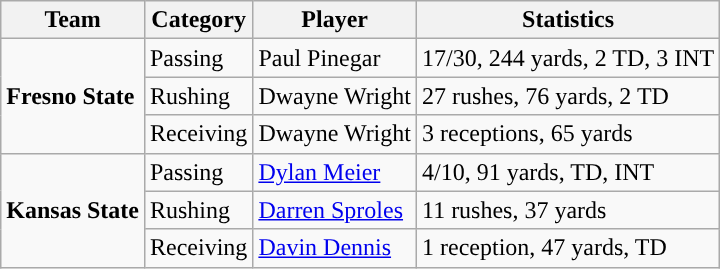<table class="wikitable" style="float: left;">
<tr>
<th>Team</th>
<th>Category</th>
<th>Player</th>
<th>Statistics</th>
</tr>
<tr>
<td rowspan=3><strong>Fresno State</strong></td>
<td>Passing</td>
<td>Paul Pinegar</td>
<td>17/30, 244 yards, 2 TD, 3 INT</td>
</tr>
<tr>
<td>Rushing</td>
<td>Dwayne Wright</td>
<td>27 rushes, 76 yards, 2 TD</td>
</tr>
<tr>
<td>Receiving</td>
<td>Dwayne Wright</td>
<td>3 receptions, 65 yards</td>
</tr>
<tr>
<td rowspan=3><strong>Kansas State</strong></td>
<td>Passing</td>
<td><a href='#'>Dylan Meier</a></td>
<td>4/10, 91 yards, TD, INT</td>
</tr>
<tr>
<td>Rushing</td>
<td><a href='#'>Darren Sproles</a></td>
<td>11 rushes, 37 yards</td>
</tr>
<tr>
<td>Receiving</td>
<td><a href='#'>Davin Dennis</a></td>
<td>1 reception, 47 yards, TD</td>
</tr>
</table>
